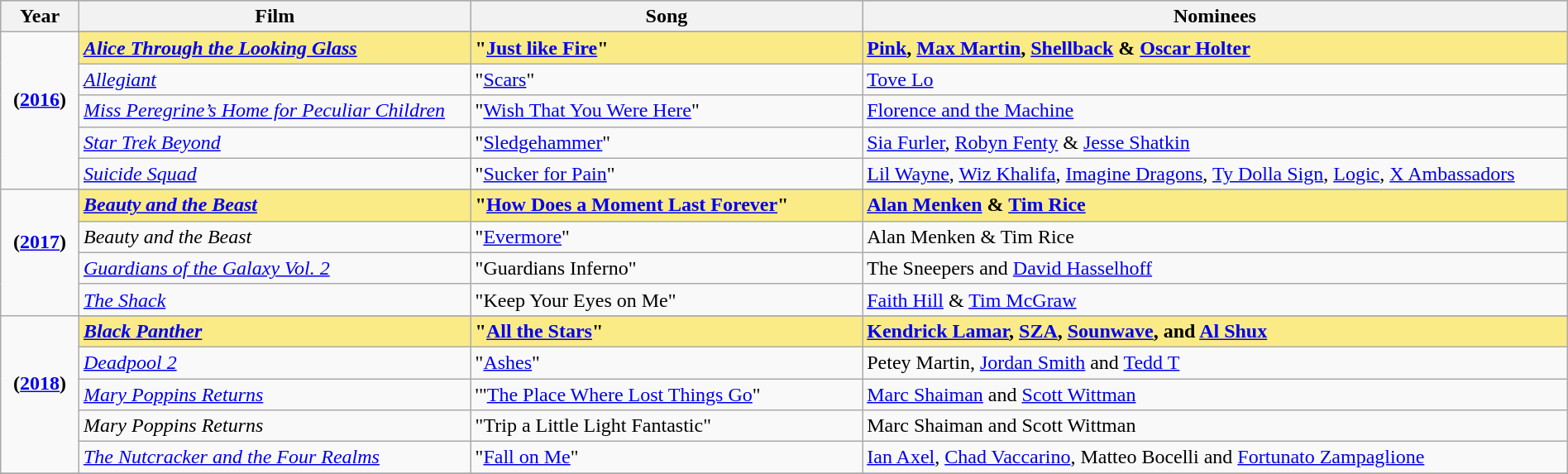<table class="wikitable" style="width:100%">
<tr bgcolor="#bebebe">
<th width="5%">Year</th>
<th width="25%">Film</th>
<th width="25%">Song</th>
<th width="45%">Nominees</th>
</tr>
<tr>
<td rowspan=6 style="text-align:center"><strong>(<a href='#'>2016</a>)</strong><br> <br></td>
</tr>
<tr style="background:#FAEB86">
<td><strong><em><a href='#'>Alice Through the Looking Glass</a></em></strong></td>
<td><strong>"<a href='#'>Just like Fire</a>"</strong></td>
<td><strong><a href='#'>Pink</a>, <a href='#'>Max Martin</a>, <a href='#'>Shellback</a> & <a href='#'>Oscar Holter</a></strong></td>
</tr>
<tr>
<td><em><a href='#'>Allegiant</a></em></td>
<td>"<a href='#'>Scars</a>"</td>
<td><a href='#'>Tove Lo</a></td>
</tr>
<tr>
<td><em><a href='#'>Miss Peregrine’s Home for Peculiar Children</a></em></td>
<td>"<a href='#'>Wish That You Were Here</a>"</td>
<td><a href='#'>Florence and the Machine</a></td>
</tr>
<tr>
<td><em><a href='#'>Star Trek Beyond</a></em></td>
<td>"<a href='#'>Sledgehammer</a>"</td>
<td><a href='#'>Sia Furler</a>, <a href='#'>Robyn Fenty</a> & <a href='#'>Jesse Shatkin</a></td>
</tr>
<tr>
<td><em><a href='#'>Suicide Squad</a></em></td>
<td>"<a href='#'>Sucker for Pain</a>"</td>
<td><a href='#'>Lil Wayne</a>, <a href='#'>Wiz Khalifa</a>, <a href='#'>Imagine Dragons</a>, <a href='#'>Ty Dolla Sign</a>, <a href='#'>Logic</a>, <a href='#'>X Ambassadors</a></td>
</tr>
<tr>
<td rowspan=5 style="text-align:center"><strong>(<a href='#'>2017</a>)</strong><br> <br></td>
</tr>
<tr style="background:#FAEB86">
<td><strong><em><a href='#'>Beauty and the Beast</a></em></strong></td>
<td><strong>"<a href='#'>How Does a Moment Last Forever</a>"</strong></td>
<td><strong><a href='#'>Alan Menken</a> & <a href='#'>Tim Rice</a></strong></td>
</tr>
<tr>
<td><em>Beauty and the Beast</em></td>
<td>"<a href='#'>Evermore</a>"</td>
<td>Alan Menken & Tim Rice</td>
</tr>
<tr>
<td><em><a href='#'>Guardians of the Galaxy Vol. 2</a></em></td>
<td>"Guardians Inferno"</td>
<td>The Sneepers and <a href='#'>David Hasselhoff</a></td>
</tr>
<tr>
<td><em><a href='#'>The Shack</a></em></td>
<td>"Keep Your Eyes on Me"</td>
<td><a href='#'>Faith Hill</a> & <a href='#'>Tim McGraw</a></td>
</tr>
<tr>
<td rowspan=6 style="text-align:center"><strong>(<a href='#'>2018</a>)</strong><br> <br></td>
</tr>
<tr style="background:#FAEB86">
<td><strong><em><a href='#'>Black Panther</a></em></strong></td>
<td><strong>"<a href='#'>All the Stars</a>"</strong></td>
<td><strong><a href='#'>Kendrick Lamar</a>, <a href='#'>SZA</a>, <a href='#'>Sounwave</a>, and <a href='#'>Al Shux</a></strong></td>
</tr>
<tr>
<td><em><a href='#'>Deadpool 2</a></em></td>
<td>"<a href='#'>Ashes</a>"</td>
<td>Petey Martin, <a href='#'>Jordan Smith</a> and <a href='#'>Tedd T</a></td>
</tr>
<tr>
<td><em><a href='#'>Mary Poppins Returns</a></em></td>
<td>'"<a href='#'>The Place Where Lost Things Go</a>"</td>
<td><a href='#'>Marc Shaiman</a> and <a href='#'>Scott Wittman</a></td>
</tr>
<tr>
<td><em>Mary Poppins Returns</em></td>
<td>"Trip a Little Light Fantastic"</td>
<td>Marc Shaiman and Scott Wittman</td>
</tr>
<tr>
<td><em><a href='#'>The Nutcracker and the Four Realms</a></em></td>
<td>"<a href='#'>Fall on Me</a>"</td>
<td><a href='#'>Ian Axel</a>, <a href='#'>Chad Vaccarino</a>, Matteo Bocelli and <a href='#'>Fortunato Zampaglione</a></td>
</tr>
<tr>
</tr>
</table>
